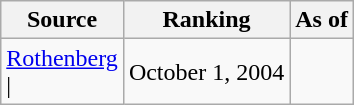<table class="wikitable" style="text-align:center">
<tr>
<th>Source</th>
<th>Ranking</th>
<th>As of</th>
</tr>
<tr>
<td align=left><a href='#'>Rothenberg</a><br>| </td>
<td>October 1, 2004</td>
</tr>
</table>
